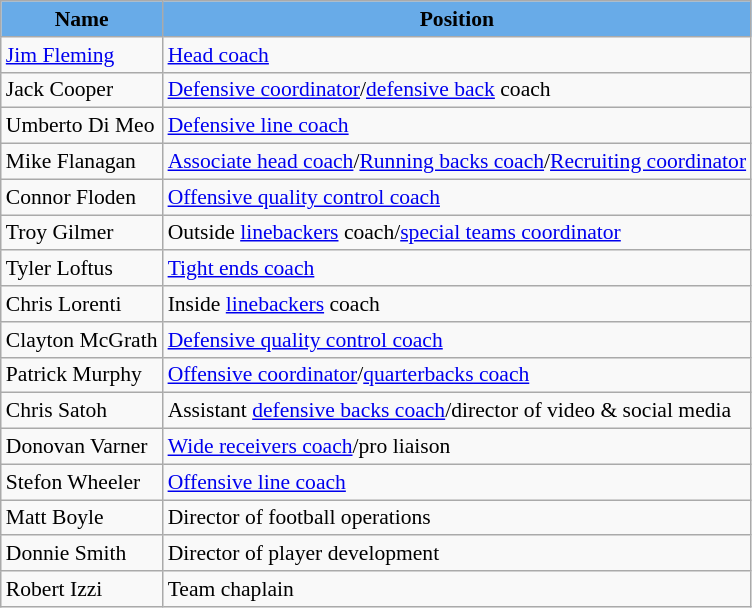<table class="wikitable" style="font-size:90%;">
<tr>
<th style="background:#68ABE8;"><span>Name</span></th>
<th style="background:#68ABE8;"><span>Position</span></th>
</tr>
<tr>
<td><a href='#'>Jim Fleming</a></td>
<td><a href='#'>Head coach</a></td>
</tr>
<tr>
<td>Jack Cooper</td>
<td><a href='#'>Defensive coordinator</a>/<a href='#'>defensive back</a> coach</td>
</tr>
<tr>
<td>Umberto Di Meo</td>
<td><a href='#'>Defensive line coach</a></td>
</tr>
<tr>
<td>Mike Flanagan</td>
<td><a href='#'>Associate head coach</a>/<a href='#'>Running backs coach</a>/<a href='#'>Recruiting coordinator</a></td>
</tr>
<tr>
<td>Connor Floden</td>
<td><a href='#'>Offensive quality control coach</a></td>
</tr>
<tr>
<td>Troy Gilmer</td>
<td>Outside <a href='#'>linebackers</a> coach/<a href='#'>special teams coordinator</a></td>
</tr>
<tr>
<td>Tyler Loftus</td>
<td><a href='#'>Tight ends coach</a></td>
</tr>
<tr>
<td>Chris Lorenti</td>
<td>Inside <a href='#'>linebackers</a> coach</td>
</tr>
<tr>
<td>Clayton McGrath</td>
<td><a href='#'>Defensive quality control coach</a></td>
</tr>
<tr>
<td>Patrick Murphy</td>
<td><a href='#'>Offensive coordinator</a>/<a href='#'>quarterbacks coach</a></td>
</tr>
<tr>
<td>Chris Satoh</td>
<td>Assistant <a href='#'>defensive backs coach</a>/director of video & social media</td>
</tr>
<tr>
<td>Donovan Varner</td>
<td><a href='#'>Wide receivers coach</a>/pro liaison</td>
</tr>
<tr>
<td>Stefon Wheeler</td>
<td><a href='#'>Offensive line coach</a></td>
</tr>
<tr>
<td>Matt Boyle</td>
<td>Director of football operations</td>
</tr>
<tr>
<td>Donnie Smith</td>
<td>Director of player development</td>
</tr>
<tr>
<td>Robert Izzi</td>
<td>Team chaplain</td>
</tr>
</table>
